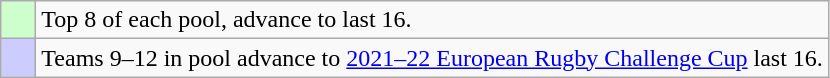<table class="wikitable">
<tr>
<td bgcolor="#ccffcc">    </td>
<td>Top 8 of each pool, advance to last 16.</td>
</tr>
<tr>
<td bgcolor="#ccccff">    </td>
<td>Teams 9–12 in pool advance to <a href='#'>2021–22 European Rugby Challenge Cup</a> last 16.</td>
</tr>
</table>
